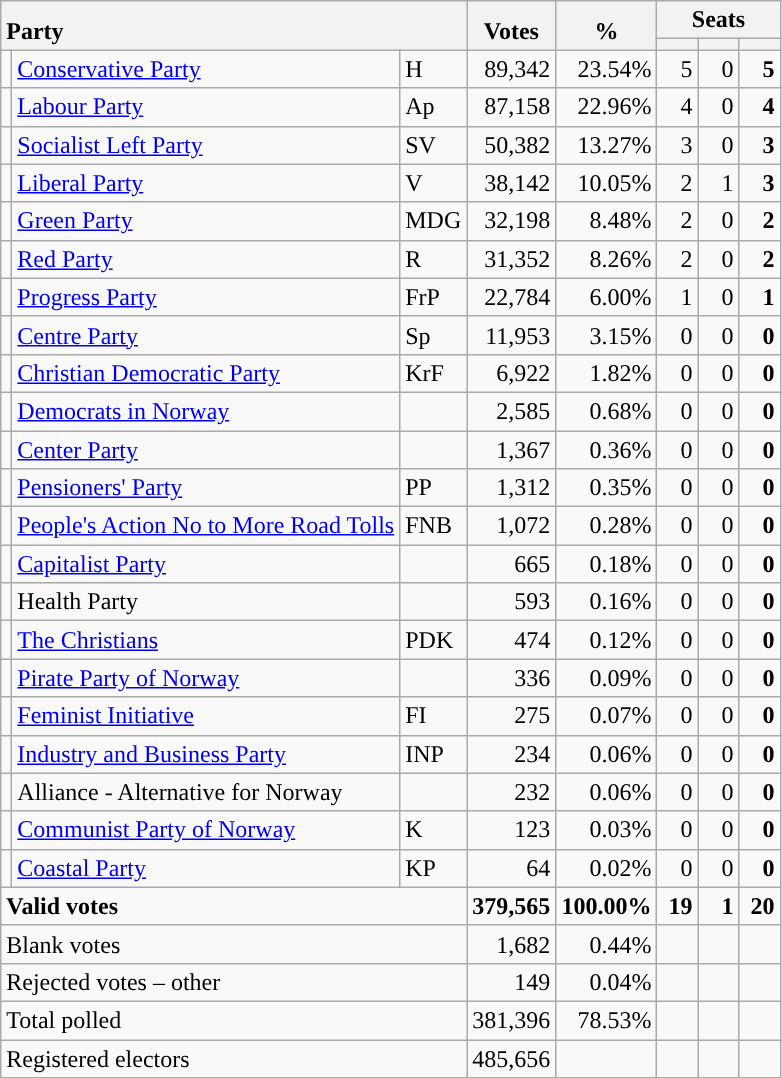<table class="wikitable" border="1" style="text-align:right;">
<tr>
<th style="text-align:left;" valign=bottom rowspan=2 colspan=3>Party</th>
<th align=center valign=bottom rowspan=2 width="50">Votes</th>
<th align=center valign=bottom rowspan=2 width="50">%</th>
<th colspan=3>Seats</th>
</tr>
<tr>
<th align=center valign=bottom width="20"><small></small></th>
<th align=center valign=bottom width="20"><small><a href='#'></a></small></th>
<th align=center valign=bottom width="20"><small></small></th>
</tr>
<tr>
<td style="color:inherit;background:"></td>
<td align=left><a href='#'>Conservative Party</a></td>
<td align=left>H</td>
<td>89,342</td>
<td>23.54%</td>
<td>5</td>
<td>0</td>
<td><strong>5</strong></td>
</tr>
<tr>
<td style="color:inherit;background:"></td>
<td align=left><a href='#'>Labour Party</a></td>
<td align=left>Ap</td>
<td>87,158</td>
<td>22.96%</td>
<td>4</td>
<td>0</td>
<td><strong>4</strong></td>
</tr>
<tr>
<td style="color:inherit;background:"></td>
<td align=left><a href='#'>Socialist Left Party</a></td>
<td align=left>SV</td>
<td>50,382</td>
<td>13.27%</td>
<td>3</td>
<td>0</td>
<td><strong>3</strong></td>
</tr>
<tr>
<td style="color:inherit;background:"></td>
<td align=left><a href='#'>Liberal Party</a></td>
<td align=left>V</td>
<td>38,142</td>
<td>10.05%</td>
<td>2</td>
<td>1</td>
<td><strong>3</strong></td>
</tr>
<tr>
<td style="color:inherit;background:"></td>
<td align=left><a href='#'>Green Party</a></td>
<td align=left>MDG</td>
<td>32,198</td>
<td>8.48%</td>
<td>2</td>
<td>0</td>
<td><strong>2</strong></td>
</tr>
<tr>
<td style="color:inherit;background:"></td>
<td align=left><a href='#'>Red Party</a></td>
<td align=left>R</td>
<td>31,352</td>
<td>8.26%</td>
<td>2</td>
<td>0</td>
<td><strong>2</strong></td>
</tr>
<tr>
<td style="color:inherit;background:"></td>
<td align=left><a href='#'>Progress Party</a></td>
<td align=left>FrP</td>
<td>22,784</td>
<td>6.00%</td>
<td>1</td>
<td>0</td>
<td><strong>1</strong></td>
</tr>
<tr>
<td style="color:inherit;background:"></td>
<td align=left><a href='#'>Centre Party</a></td>
<td align=left>Sp</td>
<td>11,953</td>
<td>3.15%</td>
<td>0</td>
<td>0</td>
<td><strong>0</strong></td>
</tr>
<tr>
<td style="color:inherit;background:"></td>
<td align=left><a href='#'>Christian Democratic Party</a></td>
<td align=left>KrF</td>
<td>6,922</td>
<td>1.82%</td>
<td>0</td>
<td>0</td>
<td><strong>0</strong></td>
</tr>
<tr>
<td style="color:inherit;background:"></td>
<td align=left><a href='#'>Democrats in Norway</a></td>
<td align=left></td>
<td>2,585</td>
<td>0.68%</td>
<td>0</td>
<td>0</td>
<td><strong>0</strong></td>
</tr>
<tr>
<td style="color:inherit;background:"></td>
<td align=left><a href='#'>Center Party</a></td>
<td align=left></td>
<td>1,367</td>
<td>0.36%</td>
<td>0</td>
<td>0</td>
<td><strong>0</strong></td>
</tr>
<tr>
<td style="color:inherit;background:"></td>
<td align=left><a href='#'>Pensioners' Party</a></td>
<td align=left>PP</td>
<td>1,312</td>
<td>0.35%</td>
<td>0</td>
<td>0</td>
<td><strong>0</strong></td>
</tr>
<tr>
<td style="color:inherit;background:"></td>
<td align=left><a href='#'>People's Action No to More Road Tolls</a></td>
<td align=left>FNB</td>
<td>1,072</td>
<td>0.28%</td>
<td>0</td>
<td>0</td>
<td><strong>0</strong></td>
</tr>
<tr>
<td style="color:inherit;background:"></td>
<td align=left><a href='#'>Capitalist Party</a></td>
<td align=left></td>
<td>665</td>
<td>0.18%</td>
<td>0</td>
<td>0</td>
<td><strong>0</strong></td>
</tr>
<tr>
<td></td>
<td align=left>Health Party</td>
<td align=left></td>
<td>593</td>
<td>0.16%</td>
<td>0</td>
<td>0</td>
<td><strong>0</strong></td>
</tr>
<tr>
<td style="color:inherit;background:"></td>
<td align=left><a href='#'>The Christians</a></td>
<td align=left>PDK</td>
<td>474</td>
<td>0.12%</td>
<td>0</td>
<td>0</td>
<td><strong>0</strong></td>
</tr>
<tr>
<td style="color:inherit;background:"></td>
<td align=left><a href='#'>Pirate Party of Norway</a></td>
<td align=left></td>
<td>336</td>
<td>0.09%</td>
<td>0</td>
<td>0</td>
<td><strong>0</strong></td>
</tr>
<tr>
<td style="color:inherit;background:"></td>
<td align=left><a href='#'>Feminist Initiative</a></td>
<td align=left>FI</td>
<td>275</td>
<td>0.07%</td>
<td>0</td>
<td>0</td>
<td><strong>0</strong></td>
</tr>
<tr>
<td style="color:inherit;background:"></td>
<td align=left><a href='#'>Industry and Business Party</a></td>
<td align=left>INP</td>
<td>234</td>
<td>0.06%</td>
<td>0</td>
<td>0</td>
<td><strong>0</strong></td>
</tr>
<tr>
<td></td>
<td align=left>Alliance - Alternative for Norway</td>
<td align=left></td>
<td>232</td>
<td>0.06%</td>
<td>0</td>
<td>0</td>
<td><strong>0</strong></td>
</tr>
<tr>
<td style="color:inherit;background:"></td>
<td align=left><a href='#'>Communist Party of Norway</a></td>
<td align=left>K</td>
<td>123</td>
<td>0.03%</td>
<td>0</td>
<td>0</td>
<td><strong>0</strong></td>
</tr>
<tr>
<td style="color:inherit;background:"></td>
<td align=left><a href='#'>Coastal Party</a></td>
<td align=left>KP</td>
<td>64</td>
<td>0.02%</td>
<td>0</td>
<td>0</td>
<td><strong>0</strong></td>
</tr>
<tr style="font-weight:bold">
<td align=left colspan=3>Valid votes</td>
<td>379,565</td>
<td>100.00%</td>
<td>19</td>
<td>1</td>
<td>20</td>
</tr>
<tr>
<td align=left colspan=3>Blank votes</td>
<td>1,682</td>
<td>0.44%</td>
<td></td>
<td></td>
<td></td>
</tr>
<tr>
<td align=left colspan=3>Rejected votes – other</td>
<td>149</td>
<td>0.04%</td>
<td></td>
<td></td>
<td></td>
</tr>
<tr>
<td align=left colspan=3>Total polled</td>
<td>381,396</td>
<td>78.53%</td>
<td></td>
<td></td>
<td></td>
</tr>
<tr>
<td align=left colspan=3>Registered electors</td>
<td>485,656</td>
<td></td>
<td></td>
<td></td>
<td></td>
</tr>
</table>
